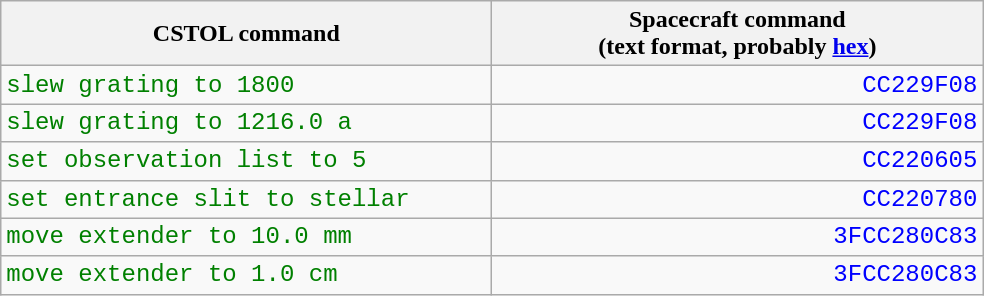<table class="wikitable" style="align: center; text-align: left;">
<tr>
<th style="width:20em;">CSTOL command</th>
<th style="width:20em;">Spacecraft command <br>(text format, probably <a href='#'>hex</a>)</th>
</tr>
<tr style="font-family: monospace, Courier;">
<td style="color: green">slew grating to 1800</td>
<td style="color: blue; text-align: right">CC229F08</td>
</tr>
<tr style="font-family: monospace, Courier;">
<td style="color: green">slew grating to 1216.0 a</td>
<td style="color: blue; text-align: right">CC229F08</td>
</tr>
<tr style="font-family: monospace, Courier;">
<td style="color: green">set observation list to 5</td>
<td style="color: blue; text-align: right">CC220605</td>
</tr>
<tr style="font-family: monospace, Courier;">
<td style="color: green">set entrance slit to stellar</td>
<td style="color: blue; text-align: right">CC220780</td>
</tr>
<tr style="font-family: monospace, Courier;">
<td style="color: green">move extender to 10.0 mm</td>
<td style="color: blue; text-align: right">3FCC280C83</td>
</tr>
<tr style="font-family: monospace, Courier;">
<td style="color: green">move extender to 1.0 cm</td>
<td style="color: blue; text-align: right">3FCC280C83</td>
</tr>
</table>
